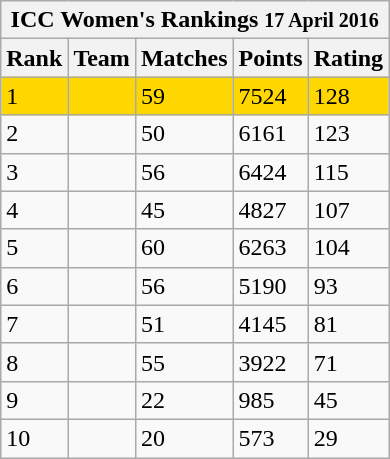<table class="wikitable" stp;">
<tr>
<th colspan="5">ICC Women's Rankings <small>17 April 2016</small></th>
</tr>
<tr>
<th>Rank</th>
<th>Team</th>
<th>Matches</th>
<th>Points</th>
<th>Rating</th>
</tr>
<tr style="background:gold">
<td>1</td>
<td style="text-align:left;"></td>
<td>59</td>
<td>7524</td>
<td>128</td>
</tr>
<tr>
<td>2</td>
<td style="text-align:left;"></td>
<td>50</td>
<td>6161</td>
<td>123</td>
</tr>
<tr>
<td>3</td>
<td style="text-align:left;"></td>
<td>56</td>
<td>6424</td>
<td>115</td>
</tr>
<tr>
<td>4</td>
<td style="text-align:left;"></td>
<td>45</td>
<td>4827</td>
<td>107</td>
</tr>
<tr>
<td>5</td>
<td style="text-align:left;"></td>
<td>60</td>
<td>6263</td>
<td>104</td>
</tr>
<tr>
<td>6</td>
<td style="text-align:left;"></td>
<td>56</td>
<td>5190</td>
<td>93</td>
</tr>
<tr>
<td>7</td>
<td style="text-align:left;"></td>
<td>51</td>
<td>4145</td>
<td>81</td>
</tr>
<tr>
<td>8</td>
<td style="text-align:left;"></td>
<td>55</td>
<td>3922</td>
<td>71</td>
</tr>
<tr>
<td>9</td>
<td style="text-align:left;"></td>
<td>22</td>
<td>985</td>
<td>45</td>
</tr>
<tr>
<td>10</td>
<td style="text-align:left;"></td>
<td>20</td>
<td>573</td>
<td>29</td>
</tr>
</table>
